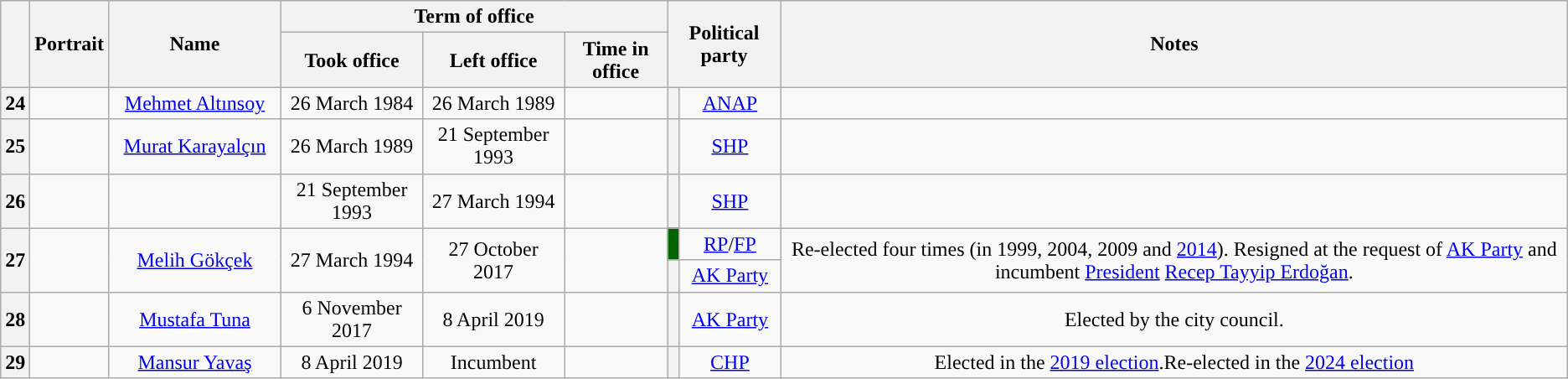<table class="wikitable" style="text-align:center">
<tr>
<th rowspan=2></th>
<th rowspan=2>Portrait</th>
<th width=130 rowspan=2>Name<br></th>
<th colspan=3>Term of office</th>
<th colspan=2 rowspan=2>Political party</th>
<th rowspan=2>Notes</th>
</tr>
<tr>
<th>Took office</th>
<th>Left office</th>
<th>Time in office</th>
</tr>
<tr>
<th>24</th>
<td></td>
<td><a href='#'>Mehmet Altınsoy</a><br></td>
<td>26 March 1984</td>
<td>26 March 1989</td>
<td></td>
<th style="background:"></th>
<td><a href='#'>ANAP</a></td>
<td></td>
</tr>
<tr>
<th>25</th>
<td></td>
<td><a href='#'>Murat Karayalçın</a><br></td>
<td>26 March 1989</td>
<td>21 September 1993</td>
<td></td>
<th style="background:"></th>
<td><a href='#'>SHP</a></td>
<td></td>
</tr>
<tr>
<th>26</th>
<td></td>
<td><br></td>
<td>21 September 1993</td>
<td>27 March 1994</td>
<td></td>
<th style="background:"></th>
<td><a href='#'>SHP</a></td>
<td></td>
</tr>
<tr>
<th rowspan=2>27</th>
<td rowspan=2></td>
<td rowspan=2><a href='#'>Melih Gökçek</a><br></td>
<td rowspan=2>27 March 1994</td>
<td rowspan=2>27 October 2017</td>
<td rowspan=2></td>
<th style="background:DarkGreen"></th>
<td><a href='#'>RP</a>/<a href='#'>FP</a><br></td>
<td rowspan=2>Re-elected four times (in 1999, 2004, 2009 and <a href='#'>2014</a>). Resigned at the request of <a href='#'>AK Party</a> and incumbent <a href='#'>President</a> <a href='#'>Recep Tayyip Erdoğan</a>.</td>
</tr>
<tr>
<th style="background:"></th>
<td><a href='#'>AK Party</a><br></td>
</tr>
<tr>
<th>28</th>
<td></td>
<td><a href='#'>Mustafa Tuna</a><br></td>
<td>6 November 2017</td>
<td>8 April 2019</td>
<td></td>
<th style="background:"></th>
<td><a href='#'>AK Party</a></td>
<td>Elected by the city council.</td>
</tr>
<tr>
<th>29</th>
<td></td>
<td><a href='#'>Mansur Yavaş</a><br></td>
<td>8 April 2019</td>
<td>Incumbent</td>
<td></td>
<th style="background:"></th>
<td><a href='#'>CHP</a></td>
<td>Elected in the <a href='#'>2019 election</a>.Re-elected in the <a href='#'>2024 election</a></td>
</tr>
</table>
